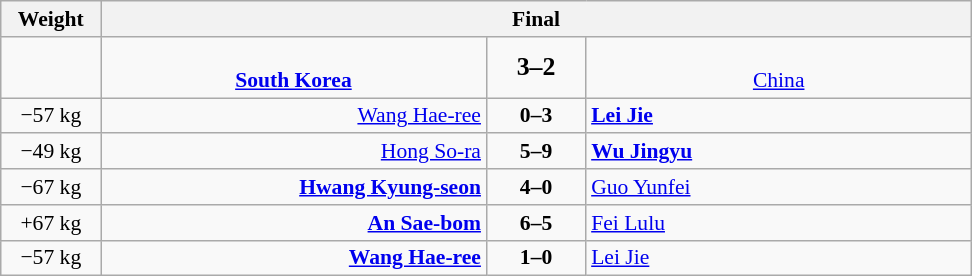<table class="wikitable" style="font-size: 90%; margin: 1em auto 1em auto;">
<tr>
<th width="60">Weight</th>
<th colspan=3>Final</th>
</tr>
<tr>
<td></td>
<td align=center  width="250"><strong><br><a href='#'>South Korea</a></strong></td>
<td align=center width="60"><strong><big>3–2</big></strong></td>
<td align=center  width="250"><br><a href='#'>China</a></td>
</tr>
<tr>
<td align=center>−57 kg</td>
<td align=right><a href='#'>Wang Hae-ree</a></td>
<td align=center><strong>0–3</strong></td>
<td align=left><strong><a href='#'>Lei Jie</a></strong></td>
</tr>
<tr>
<td align=center>−49 kg</td>
<td align=right><a href='#'>Hong So-ra</a></td>
<td align=center><strong>5–9</strong></td>
<td align=left><strong><a href='#'>Wu Jingyu</a></strong></td>
</tr>
<tr>
<td align=center>−67 kg</td>
<td align=right><strong><a href='#'>Hwang Kyung-seon</a></strong></td>
<td align=center><strong>4–0</strong></td>
<td align=left><a href='#'>Guo Yunfei</a></td>
</tr>
<tr>
<td align=center>+67 kg</td>
<td align=right><strong><a href='#'>An Sae-bom</a></strong></td>
<td align=center><strong>6–5</strong></td>
<td align=left><a href='#'>Fei Lulu</a></td>
</tr>
<tr>
<td align=center>−57 kg</td>
<td align=right><strong><a href='#'>Wang Hae-ree</a></strong></td>
<td align=center><strong>1–0</strong></td>
<td align=left><a href='#'>Lei Jie</a></td>
</tr>
</table>
